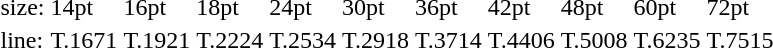<table style="margin-left:40px;">
<tr>
<td>size:</td>
<td>14pt</td>
<td>16pt</td>
<td>18pt</td>
<td>24pt</td>
<td>30pt</td>
<td>36pt</td>
<td>42pt</td>
<td>48pt</td>
<td>60pt</td>
<td>72pt</td>
</tr>
<tr>
<td>line:</td>
<td>T.1671</td>
<td>T.1921</td>
<td>T.2224</td>
<td>T.2534</td>
<td>T.2918</td>
<td>T.3714</td>
<td>T.4406</td>
<td>T.5008</td>
<td>T.6235</td>
<td>T.7515</td>
</tr>
</table>
